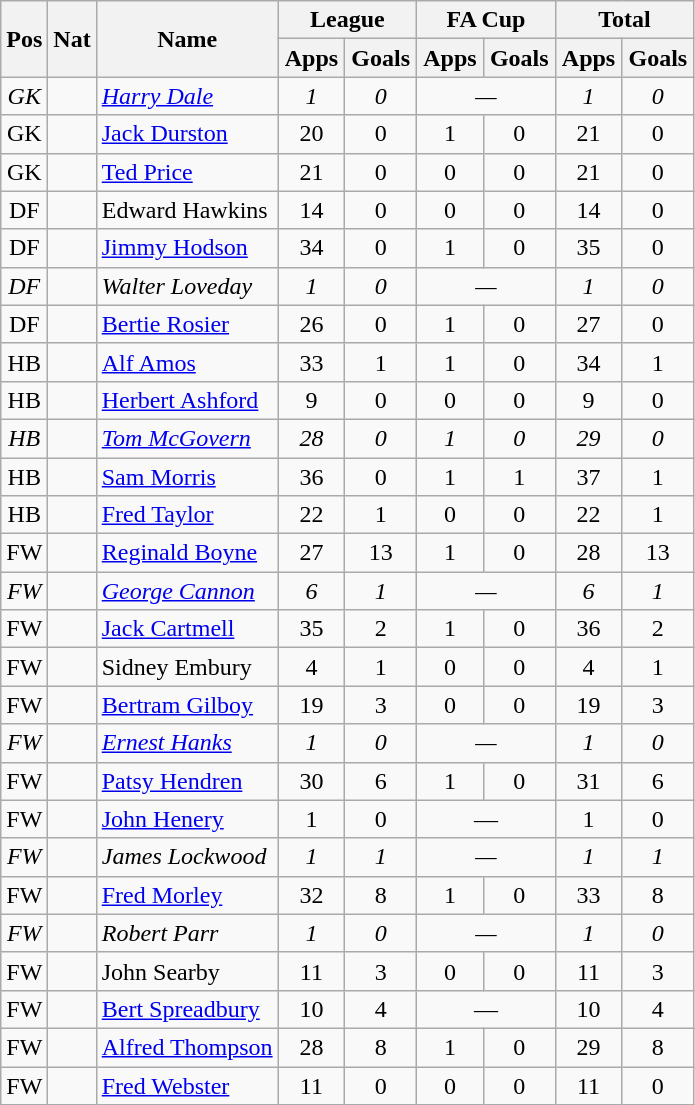<table class="wikitable" style="text-align:center">
<tr>
<th rowspan="2">Pos</th>
<th rowspan="2">Nat</th>
<th rowspan="2">Name</th>
<th colspan="2" style="width:85px;">League</th>
<th colspan="2" style="width:85px;">FA Cup</th>
<th colspan="2" style="width:85px;">Total</th>
</tr>
<tr>
<th>Apps</th>
<th>Goals</th>
<th>Apps</th>
<th>Goals</th>
<th>Apps</th>
<th>Goals</th>
</tr>
<tr>
<td><em>GK</em></td>
<td><em></em></td>
<td style="text-align:left;"><a href='#'><em>Harry Dale</em></a></td>
<td><em>1</em></td>
<td><em>0</em></td>
<td colspan="2"><em>—</em></td>
<td><em>1</em></td>
<td><em>0</em></td>
</tr>
<tr>
<td>GK</td>
<td></td>
<td style="text-align:left;"><a href='#'>Jack Durston</a></td>
<td>20</td>
<td>0</td>
<td>1</td>
<td>0</td>
<td>21</td>
<td>0</td>
</tr>
<tr>
<td>GK</td>
<td></td>
<td style="text-align:left;"><a href='#'>Ted Price</a></td>
<td>21</td>
<td>0</td>
<td>0</td>
<td>0</td>
<td>21</td>
<td>0</td>
</tr>
<tr>
<td>DF</td>
<td></td>
<td style="text-align:left;">Edward Hawkins</td>
<td>14</td>
<td>0</td>
<td>0</td>
<td>0</td>
<td>14</td>
<td>0</td>
</tr>
<tr>
<td>DF</td>
<td></td>
<td style="text-align:left;"><a href='#'>Jimmy Hodson</a></td>
<td>34</td>
<td>0</td>
<td>1</td>
<td>0</td>
<td>35</td>
<td>0</td>
</tr>
<tr>
<td><em>DF</em></td>
<td></td>
<td style="text-align:left;"><em>Walter Loveday</em></td>
<td><em>1</em></td>
<td><em>0</em></td>
<td colspan="2"><em>—</em></td>
<td><em>1</em></td>
<td><em>0</em></td>
</tr>
<tr>
<td>DF</td>
<td></td>
<td style="text-align:left;"><a href='#'>Bertie Rosier</a></td>
<td>26</td>
<td>0</td>
<td>1</td>
<td>0</td>
<td>27</td>
<td>0</td>
</tr>
<tr>
<td>HB</td>
<td></td>
<td style="text-align:left;"><a href='#'>Alf Amos</a></td>
<td>33</td>
<td>1</td>
<td>1</td>
<td>0</td>
<td>34</td>
<td>1</td>
</tr>
<tr>
<td>HB</td>
<td></td>
<td style="text-align:left;"><a href='#'>Herbert Ashford</a></td>
<td>9</td>
<td>0</td>
<td>0</td>
<td>0</td>
<td>9</td>
<td>0</td>
</tr>
<tr>
<td><em>HB</em></td>
<td><em></em></td>
<td style="text-align:left;"><em><a href='#'>Tom McGovern</a></em></td>
<td><em>28</em></td>
<td><em>0</em></td>
<td><em>1</em></td>
<td><em>0</em></td>
<td><em>29</em></td>
<td><em>0</em></td>
</tr>
<tr>
<td>HB</td>
<td><em></em></td>
<td style="text-align:left;"><a href='#'>Sam Morris</a></td>
<td>36</td>
<td>0</td>
<td>1</td>
<td>1</td>
<td>37</td>
<td>1</td>
</tr>
<tr>
<td>HB</td>
<td><em></em></td>
<td style="text-align:left;"><a href='#'>Fred Taylor</a></td>
<td>22</td>
<td>1</td>
<td>0</td>
<td>0</td>
<td>22</td>
<td>1</td>
</tr>
<tr>
<td>FW</td>
<td></td>
<td style="text-align:left;"><a href='#'>Reginald Boyne</a></td>
<td>27</td>
<td>13</td>
<td>1</td>
<td>0</td>
<td>28</td>
<td>13</td>
</tr>
<tr>
<td><em>FW</em></td>
<td><em></em></td>
<td style="text-align:left;"><a href='#'><em>George Cannon</em></a></td>
<td><em>6</em></td>
<td><em>1</em></td>
<td colspan="2"><em>—</em></td>
<td><em>6</em></td>
<td><em>1</em></td>
</tr>
<tr>
<td>FW</td>
<td><em></em></td>
<td style="text-align:left;"><a href='#'>Jack Cartmell</a></td>
<td>35</td>
<td>2</td>
<td>1</td>
<td>0</td>
<td>36</td>
<td>2</td>
</tr>
<tr>
<td>FW</td>
<td></td>
<td style="text-align:left;">Sidney Embury</td>
<td>4</td>
<td>1</td>
<td>0</td>
<td>0</td>
<td>4</td>
<td>1</td>
</tr>
<tr>
<td>FW</td>
<td></td>
<td style="text-align:left;"><a href='#'>Bertram Gilboy</a></td>
<td>19</td>
<td>3</td>
<td>0</td>
<td>0</td>
<td>19</td>
<td>3</td>
</tr>
<tr>
<td><em>FW</em></td>
<td><em></em></td>
<td style="text-align:left;"><em><a href='#'>Ernest Hanks</a></em></td>
<td><em>1</em></td>
<td><em>0</em></td>
<td colspan="2"><em>—</em></td>
<td><em>1</em></td>
<td><em>0</em></td>
</tr>
<tr>
<td>FW</td>
<td></td>
<td style="text-align:left;"><a href='#'>Patsy Hendren</a></td>
<td>30</td>
<td>6</td>
<td>1</td>
<td>0</td>
<td>31</td>
<td>6</td>
</tr>
<tr>
<td>FW</td>
<td></td>
<td style="text-align:left;"><a href='#'>John Henery</a></td>
<td>1</td>
<td>0</td>
<td colspan="2">—</td>
<td>1</td>
<td>0</td>
</tr>
<tr>
<td><em>FW</em></td>
<td></td>
<td style="text-align:left;"><em>James Lockwood</em></td>
<td><em>1</em></td>
<td><em>1</em></td>
<td colspan="2"><em>—</em></td>
<td><em>1</em></td>
<td><em>1</em></td>
</tr>
<tr>
<td>FW</td>
<td></td>
<td style="text-align:left;"><a href='#'>Fred Morley</a></td>
<td>32</td>
<td>8</td>
<td>1</td>
<td>0</td>
<td>33</td>
<td>8</td>
</tr>
<tr>
<td><em>FW</em></td>
<td><em></em></td>
<td style="text-align:left;"><em>Robert Parr</em></td>
<td><em>1</em></td>
<td><em>0</em></td>
<td colspan="2"><em>—</em></td>
<td><em>1</em></td>
<td><em>0</em></td>
</tr>
<tr>
<td>FW</td>
<td></td>
<td style="text-align:left;">John Searby</td>
<td>11</td>
<td>3</td>
<td>0</td>
<td>0</td>
<td>11</td>
<td>3</td>
</tr>
<tr>
<td>FW</td>
<td><em></em></td>
<td style="text-align:left;"><a href='#'>Bert Spreadbury</a></td>
<td>10</td>
<td>4</td>
<td colspan="2">—</td>
<td>10</td>
<td>4</td>
</tr>
<tr>
<td>FW</td>
<td><em></em></td>
<td style="text-align:left;"><a href='#'>Alfred Thompson</a></td>
<td>28</td>
<td>8</td>
<td>1</td>
<td>0</td>
<td>29</td>
<td>8</td>
</tr>
<tr>
<td>FW</td>
<td></td>
<td style="text-align:left;"><a href='#'>Fred Webster</a></td>
<td>11</td>
<td>0</td>
<td>0</td>
<td>0</td>
<td>11</td>
<td>0</td>
</tr>
</table>
